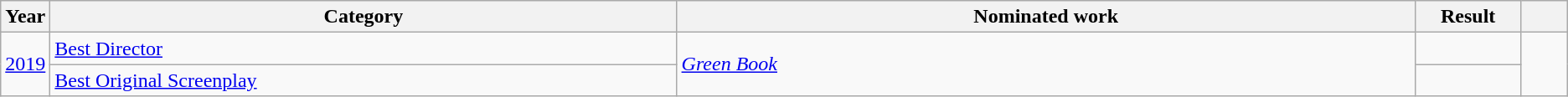<table class="wikitable sortable">
<tr>
<th scope="col" style="width:1em;">Year</th>
<th scope="col" style="width:33em;">Category</th>
<th scope="col" style="width:39em;">Nominated work</th>
<th scope="col" style="width:5em;">Result</th>
<th scope="col" style="width:2em;" class="unsortable"></th>
</tr>
<tr>
<td rowspan="2"><a href='#'>2019</a></td>
<td><a href='#'>Best Director</a></td>
<td rowspan="2"><em><a href='#'>Green Book</a></em></td>
<td></td>
<td style="text-align:center;" rowspan="2"></td>
</tr>
<tr>
<td><a href='#'>Best Original Screenplay</a></td>
<td></td>
</tr>
</table>
